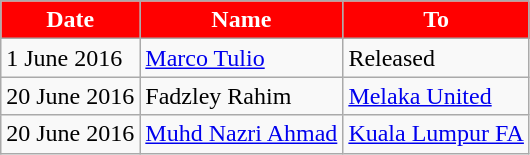<table class="wikitable sortable">
<tr>
<th style="background:red; color:white;">Date</th>
<th style="background:red; color:white;">Name</th>
<th style="background:red; color:white;">To</th>
</tr>
<tr>
<td>1 June 2016</td>
<td> <a href='#'>Marco Tulio</a></td>
<td>Released</td>
</tr>
<tr>
<td>20 June 2016</td>
<td> Fadzley Rahim</td>
<td> <a href='#'>Melaka United</a></td>
</tr>
<tr>
<td>20 June 2016</td>
<td> <a href='#'>Muhd Nazri Ahmad</a></td>
<td> <a href='#'>Kuala Lumpur FA</a></td>
</tr>
</table>
